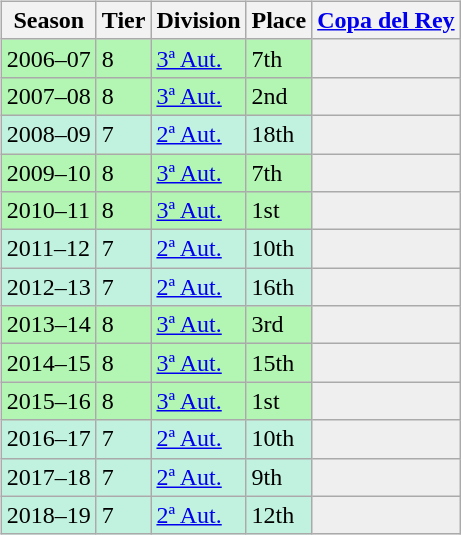<table>
<tr>
<td valign="top" width=0%><br><table class="wikitable">
<tr style="background:#f0f6fa;">
<th>Season</th>
<th>Tier</th>
<th>Division</th>
<th>Place</th>
<th><a href='#'>Copa del Rey</a></th>
</tr>
<tr>
<td style="background:#B3F5B3;">2006–07</td>
<td style="background:#B3F5B3;">8</td>
<td style="background:#B3F5B3;"><a href='#'>3ª Aut.</a></td>
<td style="background:#B3F5B3;">7th</td>
<th style="background:#EFEFEF;"></th>
</tr>
<tr>
<td style="background:#B3F5B3;">2007–08</td>
<td style="background:#B3F5B3;">8</td>
<td style="background:#B3F5B3;"><a href='#'>3ª Aut.</a></td>
<td style="background:#B3F5B3;">2nd</td>
<th style="background:#EFEFEF;"></th>
</tr>
<tr>
<td style="background:#C0F2DF;">2008–09</td>
<td style="background:#C0F2DF;">7</td>
<td style="background:#C0F2DF;"><a href='#'>2ª Aut.</a></td>
<td style="background:#C0F2DF;">18th</td>
<th style="background:#efefef;"></th>
</tr>
<tr>
<td style="background:#B3F5B3;">2009–10</td>
<td style="background:#B3F5B3;">8</td>
<td style="background:#B3F5B3;"><a href='#'>3ª Aut.</a></td>
<td style="background:#B3F5B3;">7th</td>
<th style="background:#EFEFEF;"></th>
</tr>
<tr>
<td style="background:#B3F5B3;">2010–11</td>
<td style="background:#B3F5B3;">8</td>
<td style="background:#B3F5B3;"><a href='#'>3ª Aut.</a></td>
<td style="background:#B3F5B3;">1st</td>
<th style="background:#EFEFEF;"></th>
</tr>
<tr>
<td style="background:#C0F2DF;">2011–12</td>
<td style="background:#C0F2DF;">7</td>
<td style="background:#C0F2DF;"><a href='#'>2ª Aut.</a></td>
<td style="background:#C0F2DF;">10th</td>
<th style="background:#efefef;"></th>
</tr>
<tr>
<td style="background:#C0F2DF;">2012–13</td>
<td style="background:#C0F2DF;">7</td>
<td style="background:#C0F2DF;"><a href='#'>2ª Aut.</a></td>
<td style="background:#C0F2DF;">16th</td>
<th style="background:#efefef;"></th>
</tr>
<tr>
<td style="background:#B3F5B3;">2013–14</td>
<td style="background:#B3F5B3;">8</td>
<td style="background:#B3F5B3;"><a href='#'>3ª Aut.</a></td>
<td style="background:#B3F5B3;">3rd</td>
<th style="background:#EFEFEF;"></th>
</tr>
<tr>
<td style="background:#B3F5B3;">2014–15</td>
<td style="background:#B3F5B3;">8</td>
<td style="background:#B3F5B3;"><a href='#'>3ª Aut.</a></td>
<td style="background:#B3F5B3;">15th</td>
<th style="background:#EFEFEF;"></th>
</tr>
<tr>
<td style="background:#B3F5B3;">2015–16</td>
<td style="background:#B3F5B3;">8</td>
<td style="background:#B3F5B3;"><a href='#'>3ª Aut.</a></td>
<td style="background:#B3F5B3;">1st</td>
<th style="background:#EFEFEF;"></th>
</tr>
<tr>
<td style="background:#C0F2DF;">2016–17</td>
<td style="background:#C0F2DF;">7</td>
<td style="background:#C0F2DF;"><a href='#'>2ª Aut.</a></td>
<td style="background:#C0F2DF;">10th</td>
<th style="background:#efefef;"></th>
</tr>
<tr>
<td style="background:#C0F2DF;">2017–18</td>
<td style="background:#C0F2DF;">7</td>
<td style="background:#C0F2DF;"><a href='#'>2ª Aut.</a></td>
<td style="background:#C0F2DF;">9th</td>
<th style="background:#efefef;"></th>
</tr>
<tr>
<td style="background:#C0F2DF;">2018–19</td>
<td style="background:#C0F2DF;">7</td>
<td style="background:#C0F2DF;"><a href='#'>2ª Aut.</a></td>
<td style="background:#C0F2DF;">12th</td>
<th style="background:#efefef;"></th>
</tr>
</table>
</td>
</tr>
</table>
